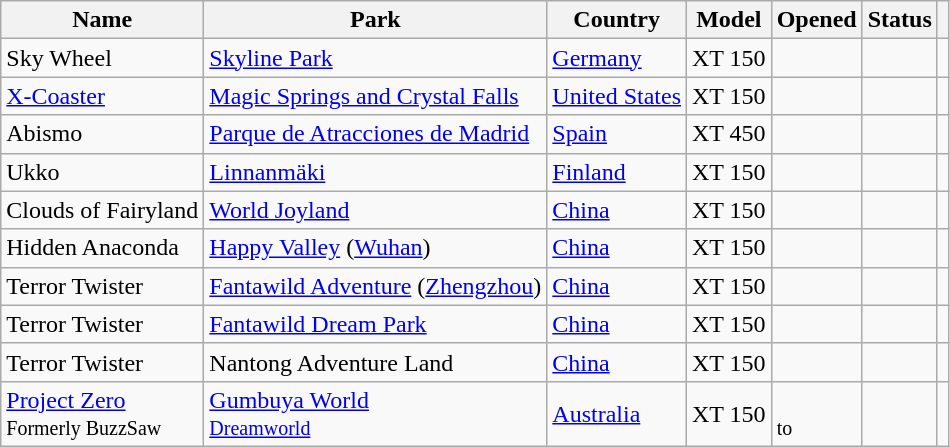<table class="wikitable sortable">
<tr>
<th>Name</th>
<th>Park</th>
<th>Country</th>
<th>Model</th>
<th>Opened</th>
<th>Status</th>
<th class="unsortable"></th>
</tr>
<tr>
<td>Sky Wheel</td>
<td><a href='#'>Skyline Park</a></td>
<td>  <a href='#'>Germany</a></td>
<td>XT 150</td>
<td></td>
<td></td>
<td></td>
</tr>
<tr>
<td><a href='#'>X-Coaster</a></td>
<td><a href='#'>Magic Springs and Crystal Falls</a></td>
<td>  <a href='#'>United States</a></td>
<td>XT 150</td>
<td></td>
<td></td>
<td></td>
</tr>
<tr>
<td>Abismo</td>
<td><a href='#'>Parque de Atracciones de Madrid</a></td>
<td>  <a href='#'>Spain</a></td>
<td>XT 450</td>
<td></td>
<td></td>
<td></td>
</tr>
<tr>
<td>Ukko</td>
<td><a href='#'>Linnanmäki</a></td>
<td>  <a href='#'>Finland</a></td>
<td>XT 150</td>
<td></td>
<td></td>
<td></td>
</tr>
<tr>
<td>Clouds of Fairyland</td>
<td><a href='#'>World Joyland</a></td>
<td>  <a href='#'>China</a></td>
<td>XT 150</td>
<td></td>
<td></td>
<td></td>
</tr>
<tr>
<td>Hidden Anaconda</td>
<td><a href='#'>Happy Valley</a> (<a href='#'>Wuhan</a>)</td>
<td>  <a href='#'>China</a></td>
<td>XT 150</td>
<td></td>
<td></td>
<td></td>
</tr>
<tr>
<td>Terror Twister</td>
<td><a href='#'>Fantawild Adventure</a> (<a href='#'>Zhengzhou</a>)</td>
<td>  <a href='#'>China</a></td>
<td>XT 150</td>
<td></td>
<td></td>
<td></td>
</tr>
<tr>
<td>Terror Twister</td>
<td><a href='#'>Fantawild Dream Park</a></td>
<td>  <a href='#'>China</a></td>
<td>XT 150</td>
<td></td>
<td></td>
<td></td>
</tr>
<tr>
<td>Terror Twister</td>
<td>Nantong Adventure Land</td>
<td>  <a href='#'>China</a></td>
<td>XT 150</td>
<td></td>
<td></td>
<td></td>
</tr>
<tr>
<td><a href='#'>Project Zero</a><br><small>Formerly BuzzSaw</small></td>
<td><a href='#'>Gumbuya World</a><br><small><a href='#'>Dreamworld</a></small></td>
<td> <a href='#'>Australia</a></td>
<td>XT 150</td>
<td><br><small> to </small></td>
<td></td>
<td><br></td>
</tr>
</table>
